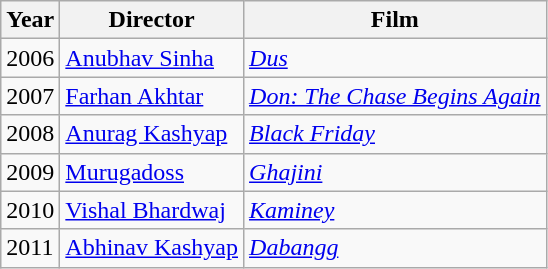<table class="wikitable">
<tr>
<th>Year</th>
<th>Director</th>
<th>Film</th>
</tr>
<tr>
<td>2006</td>
<td><a href='#'>Anubhav Sinha</a></td>
<td><em><a href='#'>Dus</a></em></td>
</tr>
<tr>
<td>2007</td>
<td><a href='#'>Farhan Akhtar</a></td>
<td><em><a href='#'>Don: The Chase Begins Again</a></em></td>
</tr>
<tr>
<td>2008</td>
<td><a href='#'>Anurag Kashyap</a></td>
<td><em><a href='#'>Black Friday</a></em></td>
</tr>
<tr>
<td>2009</td>
<td><a href='#'>Murugadoss</a></td>
<td><em><a href='#'>Ghajini</a></em></td>
</tr>
<tr>
<td>2010</td>
<td><a href='#'>Vishal Bhardwaj</a></td>
<td><em><a href='#'>Kaminey</a></em></td>
</tr>
<tr>
<td>2011</td>
<td><a href='#'>Abhinav Kashyap</a></td>
<td><em><a href='#'>Dabangg</a></em></td>
</tr>
</table>
